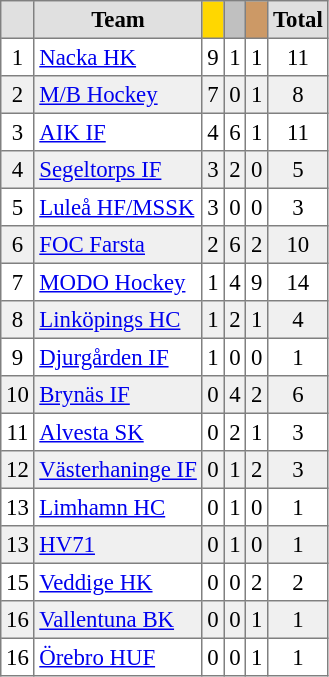<table class="sortable" cellpadding="3" cellspacing="0" border="1" style="font-size: 95%; text-align: center; border: gray solid 1px; border-collapse: collapse;">
<tr bgcolor="#e0e0e0">
<th scope="col"></th>
<th scope="col">Team</th>
<th scope="col" style="background-color: gold;"></th>
<th scope="col" style="background-color: silver;"></th>
<th scope="col" style="background-color: #cc9966;"></th>
<th scope="col">Total</th>
</tr>
<tr>
<td>1</td>
<td align="left"><a href='#'>Nacka HK</a></td>
<td>9</td>
<td>1</td>
<td>1</td>
<td>11</td>
</tr>
<tr bgcolor="#f0f0f0">
<td>2</td>
<td align="left"><a href='#'>M/B Hockey</a></td>
<td>7</td>
<td>0</td>
<td>1</td>
<td>8</td>
</tr>
<tr>
<td>3</td>
<td align="left"><a href='#'>AIK IF</a></td>
<td>4</td>
<td>6</td>
<td>1</td>
<td>11</td>
</tr>
<tr bgcolor="#f0f0f0">
<td>4</td>
<td align="left"><a href='#'>Segeltorps IF</a></td>
<td>3</td>
<td>2</td>
<td>0</td>
<td>5</td>
</tr>
<tr>
<td>5</td>
<td align="left"><a href='#'>Luleå HF/MSSK</a></td>
<td>3</td>
<td>0</td>
<td>0</td>
<td>3</td>
</tr>
<tr bgcolor="#f0f0f0">
<td>6</td>
<td align="left"><a href='#'>FOC Farsta</a></td>
<td>2</td>
<td>6</td>
<td>2</td>
<td>10</td>
</tr>
<tr>
<td>7</td>
<td align="left"><a href='#'>MODO Hockey</a></td>
<td>1</td>
<td>4</td>
<td>9</td>
<td>14</td>
</tr>
<tr bgcolor="#f0f0f0">
<td>8</td>
<td align="left"><a href='#'>Linköpings HC</a></td>
<td>1</td>
<td>2</td>
<td>1</td>
<td>4</td>
</tr>
<tr>
<td>9</td>
<td align="left"><a href='#'>Djurgården IF</a></td>
<td>1</td>
<td>0</td>
<td>0</td>
<td>1</td>
</tr>
<tr bgcolor="#f0f0f0">
<td>10</td>
<td align="left"><a href='#'>Brynäs IF</a></td>
<td>0</td>
<td>4</td>
<td>2</td>
<td>6</td>
</tr>
<tr>
<td>11</td>
<td align="left"><a href='#'>Alvesta SK</a></td>
<td>0</td>
<td>2</td>
<td>1</td>
<td>3</td>
</tr>
<tr bgcolor="#f0f0f0">
<td>12</td>
<td align="left"><a href='#'>Västerhaninge IF</a></td>
<td>0</td>
<td>1</td>
<td>2</td>
<td>3</td>
</tr>
<tr>
<td>13</td>
<td align="left"><a href='#'>Limhamn HC</a></td>
<td>0</td>
<td>1</td>
<td>0</td>
<td>1</td>
</tr>
<tr bgcolor="#f0f0f0">
<td>13</td>
<td align="left"><a href='#'>HV71</a></td>
<td>0</td>
<td>1</td>
<td>0</td>
<td>1</td>
</tr>
<tr>
<td>15</td>
<td align="left"><a href='#'>Veddige HK</a></td>
<td>0</td>
<td>0</td>
<td>2</td>
<td>2</td>
</tr>
<tr bgcolor="#f0f0f0">
<td>16</td>
<td align="left"><a href='#'>Vallentuna BK</a></td>
<td>0</td>
<td>0</td>
<td>1</td>
<td>1</td>
</tr>
<tr>
<td>16</td>
<td align="left"><a href='#'>Örebro HUF</a></td>
<td>0</td>
<td>0</td>
<td>1</td>
<td>1</td>
</tr>
</table>
